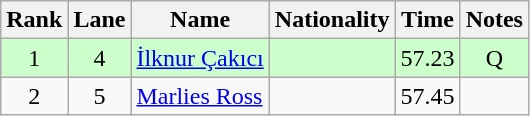<table class="wikitable sortable" style="text-align:center">
<tr>
<th>Rank</th>
<th>Lane</th>
<th>Name</th>
<th>Nationality</th>
<th>Time</th>
<th>Notes</th>
</tr>
<tr bgcolor=ccffcc>
<td>1</td>
<td>4</td>
<td align=left><a href='#'>İlknur Çakıcı</a></td>
<td align=left></td>
<td>57.23</td>
<td>Q</td>
</tr>
<tr>
<td>2</td>
<td>5</td>
<td align=left><a href='#'>Marlies Ross</a></td>
<td align=left></td>
<td>57.45</td>
<td></td>
</tr>
</table>
